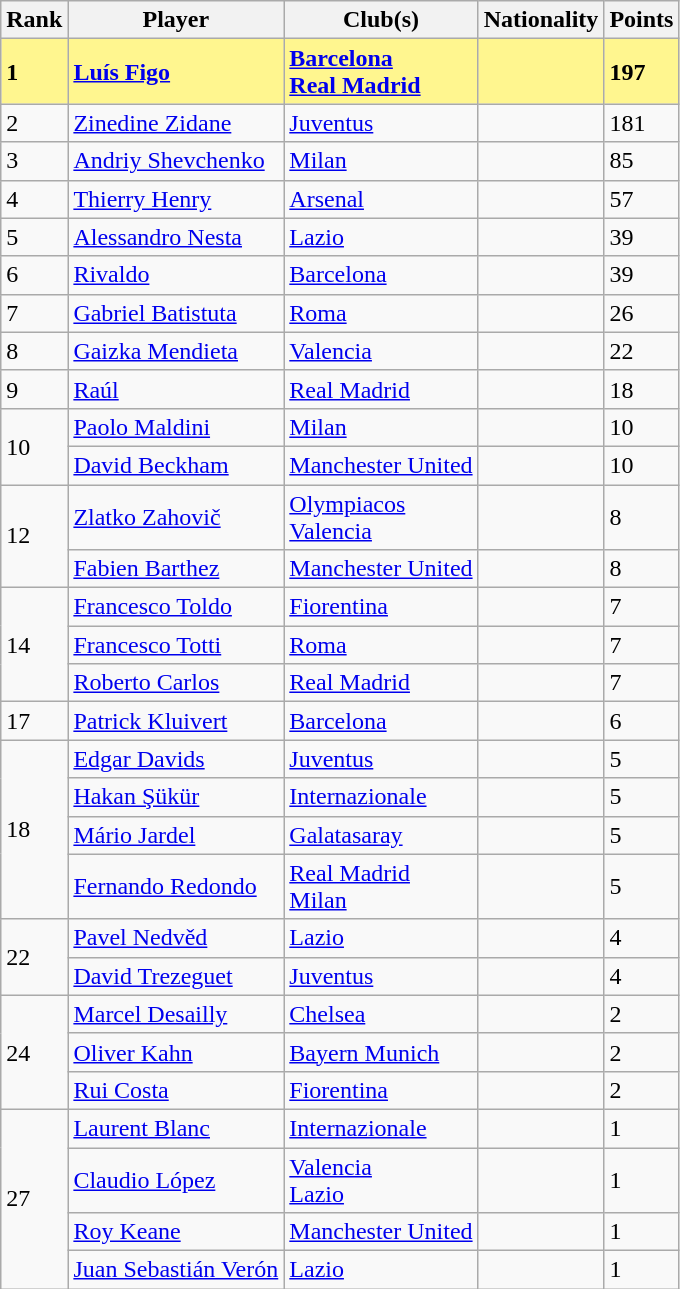<table class="wikitable">
<tr>
<th>Rank</th>
<th>Player</th>
<th>Club(s)</th>
<th>Nationality</th>
<th>Points</th>
</tr>
<tr style="background-color: #FFF68F; font-weight: bold;">
<td>1</td>
<td><a href='#'>Luís Figo</a></td>
<td align="left"> <a href='#'>Barcelona</a><br> <a href='#'>Real Madrid</a></td>
<td></td>
<td>197</td>
</tr>
<tr>
<td>2</td>
<td><a href='#'>Zinedine Zidane</a></td>
<td align="left"> <a href='#'>Juventus</a></td>
<td></td>
<td>181</td>
</tr>
<tr>
<td>3</td>
<td><a href='#'>Andriy Shevchenko</a></td>
<td align="left"> <a href='#'>Milan</a></td>
<td></td>
<td>85</td>
</tr>
<tr>
<td>4</td>
<td><a href='#'>Thierry Henry</a></td>
<td align="left"> <a href='#'>Arsenal</a></td>
<td></td>
<td>57</td>
</tr>
<tr>
<td>5</td>
<td><a href='#'>Alessandro Nesta</a></td>
<td align="left"> <a href='#'>Lazio</a></td>
<td></td>
<td>39</td>
</tr>
<tr>
<td>6</td>
<td><a href='#'>Rivaldo</a></td>
<td align="left"> <a href='#'>Barcelona</a></td>
<td></td>
<td>39</td>
</tr>
<tr>
<td>7</td>
<td><a href='#'>Gabriel Batistuta</a></td>
<td align="left"> <a href='#'>Roma</a></td>
<td></td>
<td>26</td>
</tr>
<tr>
<td>8</td>
<td><a href='#'>Gaizka Mendieta</a></td>
<td align="left"> <a href='#'>Valencia</a></td>
<td></td>
<td>22</td>
</tr>
<tr>
<td>9</td>
<td><a href='#'>Raúl</a></td>
<td align="left"> <a href='#'>Real Madrid</a></td>
<td></td>
<td>18</td>
</tr>
<tr>
<td rowspan="2">10</td>
<td><a href='#'>Paolo Maldini</a></td>
<td align="left"> <a href='#'>Milan</a></td>
<td></td>
<td>10</td>
</tr>
<tr>
<td><a href='#'>David Beckham</a></td>
<td align="left"> <a href='#'>Manchester United</a></td>
<td></td>
<td>10</td>
</tr>
<tr>
<td rowspan="2">12</td>
<td><a href='#'>Zlatko Zahovič</a></td>
<td align="left"> <a href='#'>Olympiacos</a><br> <a href='#'>Valencia</a></td>
<td></td>
<td>8</td>
</tr>
<tr>
<td><a href='#'>Fabien Barthez</a></td>
<td align="left"> <a href='#'>Manchester United</a></td>
<td></td>
<td>8</td>
</tr>
<tr>
<td rowspan="3">14</td>
<td><a href='#'>Francesco Toldo</a></td>
<td align="left"> <a href='#'>Fiorentina</a></td>
<td></td>
<td>7</td>
</tr>
<tr>
<td><a href='#'>Francesco Totti</a></td>
<td align="left"> <a href='#'>Roma</a></td>
<td></td>
<td>7</td>
</tr>
<tr>
<td><a href='#'>Roberto Carlos</a></td>
<td align="left"> <a href='#'>Real Madrid</a></td>
<td></td>
<td>7</td>
</tr>
<tr>
<td>17</td>
<td><a href='#'>Patrick Kluivert</a></td>
<td align="left"> <a href='#'>Barcelona</a></td>
<td></td>
<td>6</td>
</tr>
<tr>
<td rowspan="4">18</td>
<td><a href='#'>Edgar Davids</a></td>
<td align="left"> <a href='#'>Juventus</a></td>
<td></td>
<td>5</td>
</tr>
<tr>
<td><a href='#'>Hakan Şükür</a></td>
<td align="left"> <a href='#'>Internazionale</a></td>
<td></td>
<td>5</td>
</tr>
<tr>
<td><a href='#'>Mário Jardel</a></td>
<td align="left"> <a href='#'>Galatasaray</a></td>
<td></td>
<td>5</td>
</tr>
<tr>
<td><a href='#'>Fernando Redondo</a></td>
<td align="left"> <a href='#'>Real Madrid</a><br> <a href='#'>Milan</a></td>
<td></td>
<td>5</td>
</tr>
<tr>
<td rowspan="2">22</td>
<td><a href='#'>Pavel Nedvěd</a></td>
<td align="left"> <a href='#'>Lazio</a></td>
<td></td>
<td>4</td>
</tr>
<tr>
<td><a href='#'>David Trezeguet</a></td>
<td align="left"> <a href='#'>Juventus</a></td>
<td></td>
<td>4</td>
</tr>
<tr>
<td rowspan="3">24</td>
<td><a href='#'>Marcel Desailly</a></td>
<td align="left"> <a href='#'>Chelsea</a></td>
<td></td>
<td>2</td>
</tr>
<tr>
<td><a href='#'>Oliver Kahn</a></td>
<td align="left"> <a href='#'>Bayern Munich</a></td>
<td></td>
<td>2</td>
</tr>
<tr>
<td><a href='#'>Rui Costa</a></td>
<td align="left"> <a href='#'>Fiorentina</a></td>
<td></td>
<td>2</td>
</tr>
<tr>
<td rowspan="4">27</td>
<td><a href='#'>Laurent Blanc</a></td>
<td align="left"> <a href='#'>Internazionale</a></td>
<td></td>
<td>1</td>
</tr>
<tr>
<td><a href='#'>Claudio López</a></td>
<td align="left"> <a href='#'>Valencia</a><br> <a href='#'>Lazio</a></td>
<td></td>
<td>1</td>
</tr>
<tr>
<td><a href='#'>Roy Keane</a></td>
<td align="left"> <a href='#'>Manchester United</a></td>
<td></td>
<td>1</td>
</tr>
<tr>
<td><a href='#'>Juan Sebastián Verón</a></td>
<td align="left"> <a href='#'>Lazio</a></td>
<td></td>
<td>1</td>
</tr>
</table>
